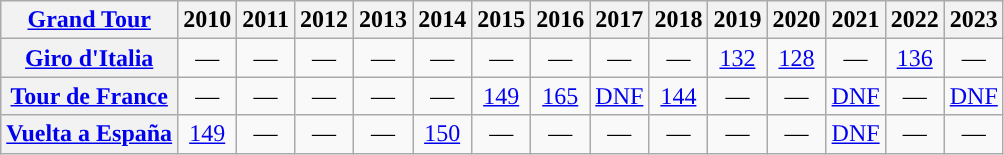<table class="wikitable plainrowheaders">
<tr style="background:#eee">
<th scope="col"><a href='#'>Grand Tour</a></th>
<th scope="col">2010</th>
<th scope="col">2011</th>
<th scope="col">2012</th>
<th scope="col">2013</th>
<th scope="col">2014</th>
<th scope="col">2015</th>
<th scope="col">2016</th>
<th scope="col">2017</th>
<th scope="col">2018</th>
<th scope="col">2019</th>
<th scope="col">2020</th>
<th scope="col">2021</th>
<th scope="col">2022</th>
<th scope="col">2023</th>
</tr>
<tr style="text-align:center;">
<th scope="row"> <a href='#'>Giro d'Italia</a></th>
<td>—</td>
<td>—</td>
<td>—</td>
<td>—</td>
<td>—</td>
<td>—</td>
<td>—</td>
<td>—</td>
<td>—</td>
<td><a href='#'>132</a></td>
<td><a href='#'>128</a></td>
<td>—</td>
<td><a href='#'>136</a></td>
<td>—</td>
</tr>
<tr style="text-align:center;">
<th scope="row"> <a href='#'>Tour de France</a></th>
<td>—</td>
<td>—</td>
<td>—</td>
<td>—</td>
<td>—</td>
<td><a href='#'>149</a></td>
<td><a href='#'>165</a></td>
<td><a href='#'>DNF</a></td>
<td><a href='#'>144</a></td>
<td>—</td>
<td>—</td>
<td><a href='#'>DNF</a></td>
<td>—</td>
<td><a href='#'>DNF</a></td>
</tr>
<tr style="text-align:center;">
<th scope="row"> <a href='#'>Vuelta a España</a></th>
<td><a href='#'>149</a></td>
<td>—</td>
<td>—</td>
<td>—</td>
<td><a href='#'>150</a></td>
<td>—</td>
<td>—</td>
<td>—</td>
<td>—</td>
<td>—</td>
<td>—</td>
<td><a href='#'>DNF</a></td>
<td>—</td>
<td>—</td>
</tr>
</table>
